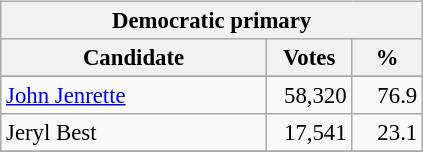<table class="wikitable" align="left" style="margin: 1em 1em 1em 0; font-size: 95%;">
<tr>
<th colspan="3">Democratic primary</th>
</tr>
<tr>
<th colspan="1" style="width: 170px">Candidate</th>
<th style="width: 50px">Votes</th>
<th style="width: 40px">%</th>
</tr>
<tr>
</tr>
<tr>
<td><a href='#'>John Jenrette</a></td>
<td align="right">58,320</td>
<td align="right">76.9</td>
</tr>
<tr>
<td>Jeryl Best</td>
<td align="right">17,541</td>
<td align="right">23.1</td>
</tr>
<tr>
</tr>
</table>
